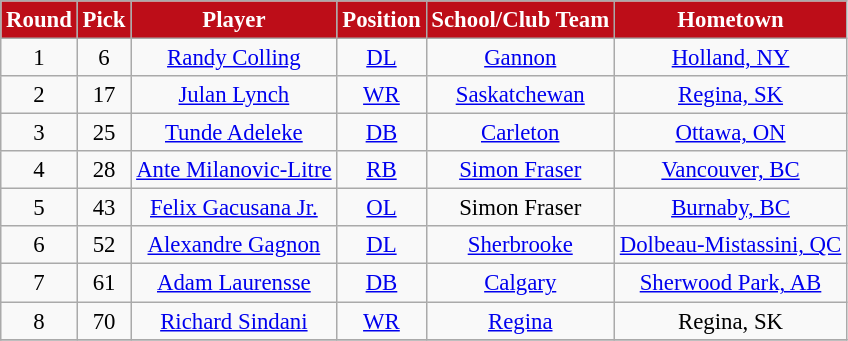<table class="wikitable" style="font-size: 95%;">
<tr>
<th style="background:#BD0D18;color:#FFFFFF;">Round</th>
<th style="background:#BD0D18;color:#FFFFFF;">Pick</th>
<th style="background:#BD0D18;color:#FFFFFF;">Player</th>
<th style="background:#BD0D18;color:#FFFFFF;">Position</th>
<th style="background:#BD0D18;color:#FFFFFF;">School/Club Team</th>
<th style="background:#BD0D18;color:#FFFFFF;">Hometown</th>
</tr>
<tr align="center">
<td align=center>1</td>
<td>6</td>
<td><a href='#'>Randy Colling</a></td>
<td><a href='#'>DL</a></td>
<td><a href='#'>Gannon</a></td>
<td><a href='#'>Holland, NY</a></td>
</tr>
<tr align="center">
<td align=center>2</td>
<td>17</td>
<td><a href='#'>Julan Lynch</a></td>
<td><a href='#'>WR</a></td>
<td><a href='#'>Saskatchewan</a></td>
<td><a href='#'>Regina, SK</a></td>
</tr>
<tr align="center">
<td align=center>3</td>
<td>25</td>
<td><a href='#'>Tunde Adeleke</a></td>
<td><a href='#'>DB</a></td>
<td><a href='#'>Carleton</a></td>
<td><a href='#'>Ottawa, ON</a></td>
</tr>
<tr align="center">
<td align=center>4</td>
<td>28</td>
<td><a href='#'>Ante Milanovic-Litre</a></td>
<td><a href='#'>RB</a></td>
<td><a href='#'>Simon Fraser</a></td>
<td><a href='#'>Vancouver, BC</a></td>
</tr>
<tr align="center">
<td align=center>5</td>
<td>43</td>
<td><a href='#'>Felix Gacusana Jr.</a></td>
<td><a href='#'>OL</a></td>
<td>Simon Fraser</td>
<td><a href='#'>Burnaby, BC</a></td>
</tr>
<tr align="center">
<td align=center>6</td>
<td>52</td>
<td><a href='#'>Alexandre Gagnon</a></td>
<td><a href='#'>DL</a></td>
<td><a href='#'>Sherbrooke</a></td>
<td><a href='#'>Dolbeau-Mistassini, QC</a></td>
</tr>
<tr align="center">
<td align=center>7</td>
<td>61</td>
<td><a href='#'>Adam Laurensse</a></td>
<td><a href='#'>DB</a></td>
<td><a href='#'>Calgary</a></td>
<td><a href='#'>Sherwood Park, AB</a></td>
</tr>
<tr align="center">
<td align=center>8</td>
<td>70</td>
<td><a href='#'>Richard Sindani</a></td>
<td><a href='#'>WR</a></td>
<td><a href='#'>Regina</a></td>
<td>Regina, SK</td>
</tr>
<tr>
</tr>
</table>
